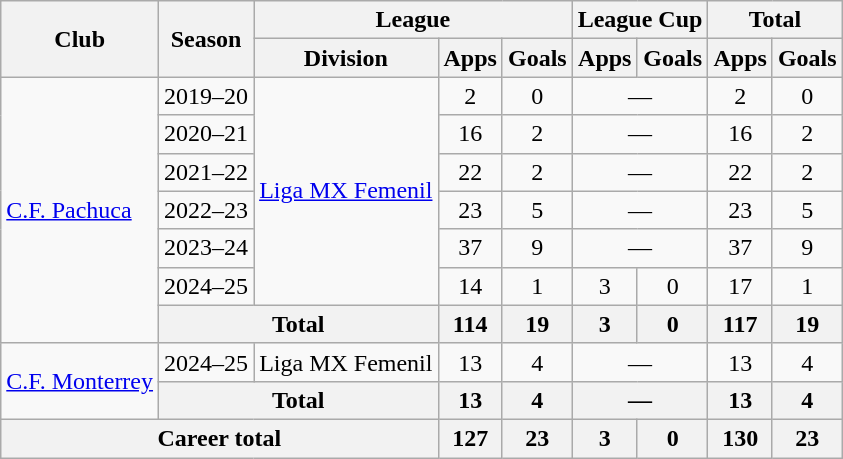<table class="wikitable">
<tr>
<th rowspan="2">Club</th>
<th rowspan="2">Season</th>
<th colspan="3">League</th>
<th colspan="2">League Cup </th>
<th colspan="2">Total</th>
</tr>
<tr>
<th>Division</th>
<th>Apps</th>
<th>Goals</th>
<th>Apps</th>
<th>Goals</th>
<th>Apps</th>
<th>Goals</th>
</tr>
<tr>
<td rowspan="7"><a href='#'>C.F. Pachuca</a></td>
<td>2019–20</td>
<td rowspan="6"><a href='#'>Liga MX Femenil</a></td>
<td align="center">2</td>
<td align="center">0</td>
<td colspan="2" align="center">—</td>
<td align="center">2</td>
<td align="center">0</td>
</tr>
<tr>
<td>2020–21</td>
<td align="center">16</td>
<td align="center">2</td>
<td colspan="2" align="center">—</td>
<td align="center">16</td>
<td align="center">2</td>
</tr>
<tr>
<td>2021–22</td>
<td align="center">22</td>
<td align="center">2</td>
<td colspan="2" align="center">—</td>
<td align="center">22</td>
<td align="center">2</td>
</tr>
<tr>
<td>2022–23</td>
<td align="center">23</td>
<td align="center">5</td>
<td colspan="2" align="center">—</td>
<td align="center">23</td>
<td align="center">5</td>
</tr>
<tr>
<td>2023–24</td>
<td align="center">37</td>
<td align="center">9</td>
<td align="center" colspan="2">—</td>
<td align="center">37</td>
<td align="center">9</td>
</tr>
<tr>
<td>2024–25</td>
<td align="center">14</td>
<td align="center">1</td>
<td align="center">3</td>
<td align="center">0</td>
<td align="center">17</td>
<td align="center">1</td>
</tr>
<tr>
<th colspan="2" align="center">Total</th>
<th>114</th>
<th>19</th>
<th>3</th>
<th>0</th>
<th>117</th>
<th>19</th>
</tr>
<tr>
<td rowspan="2"><a href='#'>C.F. Monterrey</a></td>
<td>2024–25</td>
<td>Liga MX Femenil</td>
<td align="center">13</td>
<td align="center">4</td>
<td align="center" colspan="2">—</td>
<td align="center">13</td>
<td align="center">4</td>
</tr>
<tr>
<th colspan="2">Total</th>
<th>13</th>
<th>4</th>
<th colspan="2">—</th>
<th>13</th>
<th>4</th>
</tr>
<tr>
<th colspan="3">Career total</th>
<th>127</th>
<th>23</th>
<th>3</th>
<th>0</th>
<th>130</th>
<th>23</th>
</tr>
</table>
